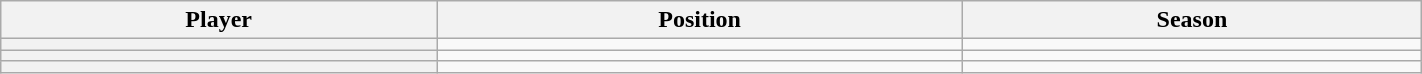<table class="wikitable sortable" width="75%">
<tr>
<th scope="col">Player</th>
<th scope="col">Position</th>
<th scope="col">Season</th>
</tr>
<tr>
<th scope="row"></th>
<td></td>
<td></td>
</tr>
<tr>
<th scope="row"></th>
<td></td>
<td></td>
</tr>
<tr>
<th scope="row"></th>
<td></td>
<td></td>
</tr>
</table>
